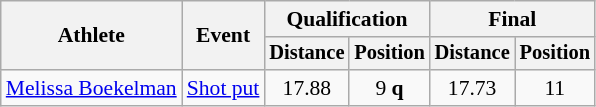<table class=wikitable style="font-size:90%">
<tr>
<th rowspan="2">Athlete</th>
<th rowspan="2">Event</th>
<th colspan="2">Qualification</th>
<th colspan="2">Final</th>
</tr>
<tr style="font-size:95%">
<th>Distance</th>
<th>Position</th>
<th>Distance</th>
<th>Position</th>
</tr>
<tr style=text-align:center>
<td style=text-align:left><a href='#'>Melissa Boekelman</a></td>
<td style=text-align:left><a href='#'>Shot put</a></td>
<td>17.88</td>
<td>9 <strong>q</strong></td>
<td>17.73</td>
<td>11</td>
</tr>
</table>
